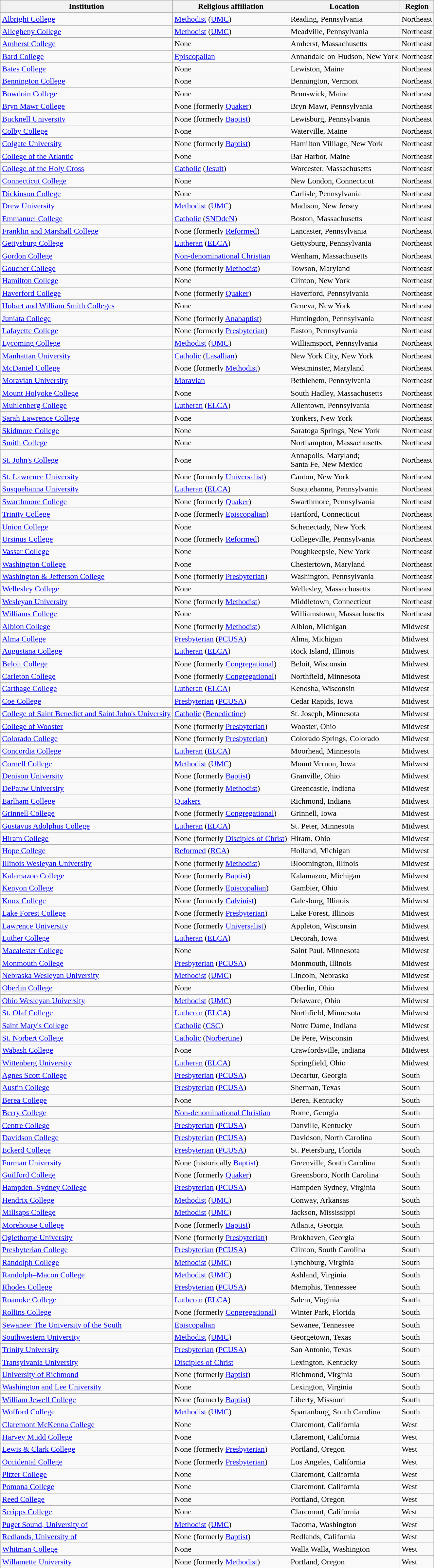<table class="wikitable sortable">
<tr>
<th>Institution</th>
<th>Religious affiliation</th>
<th>Location</th>
<th>Region</th>
</tr>
<tr>
<td><a href='#'>Albright College</a></td>
<td><a href='#'>Methodist</a> (<a href='#'>UMC</a>)</td>
<td>Reading, Pennsylvania</td>
<td>Northeast</td>
</tr>
<tr>
<td><a href='#'>Allegheny College</a></td>
<td><a href='#'>Methodist</a> (<a href='#'>UMC</a>)</td>
<td>Meadville, Pennsylvania</td>
<td>Northeast</td>
</tr>
<tr>
<td><a href='#'>Amherst College</a></td>
<td>None</td>
<td>Amherst, Massachusetts</td>
<td>Northeast</td>
</tr>
<tr>
<td><a href='#'>Bard College</a></td>
<td><a href='#'>Episcopalian</a></td>
<td>Annandale-on-Hudson, New York</td>
<td>Northeast</td>
</tr>
<tr>
<td><a href='#'>Bates College</a></td>
<td>None</td>
<td>Lewiston, Maine</td>
<td>Northeast</td>
</tr>
<tr>
<td><a href='#'>Bennington College</a></td>
<td>None</td>
<td>Bennington, Vermont</td>
<td>Northeast</td>
</tr>
<tr>
<td><a href='#'>Bowdoin College</a></td>
<td>None</td>
<td>Brunswick, Maine</td>
<td>Northeast</td>
</tr>
<tr>
<td><a href='#'>Bryn Mawr College</a></td>
<td>None (formerly <a href='#'>Quaker</a>)</td>
<td>Bryn Mawr, Pennsylvania</td>
<td>Northeast</td>
</tr>
<tr>
<td><a href='#'>Bucknell University</a></td>
<td>None (formerly <a href='#'>Baptist</a>)</td>
<td>Lewisburg, Pennsylvania</td>
<td>Northeast</td>
</tr>
<tr>
<td><a href='#'>Colby College</a></td>
<td>None</td>
<td>Waterville, Maine</td>
<td>Northeast</td>
</tr>
<tr>
<td><a href='#'>Colgate University</a></td>
<td>None (formerly <a href='#'>Baptist</a>)</td>
<td>Hamilton Villiage, New York</td>
<td>Northeast</td>
</tr>
<tr>
<td><a href='#'>College of the Atlantic</a></td>
<td>None</td>
<td>Bar Harbor, Maine</td>
<td>Northeast</td>
</tr>
<tr>
<td><a href='#'>College of the Holy Cross</a></td>
<td><a href='#'>Catholic</a> (<a href='#'>Jesuit</a>)</td>
<td>Worcester, Massachusetts</td>
<td>Northeast</td>
</tr>
<tr>
<td><a href='#'>Connecticut College</a></td>
<td>None</td>
<td>New London, Connecticut</td>
<td>Northeast</td>
</tr>
<tr>
<td><a href='#'>Dickinson College</a></td>
<td>None</td>
<td>Carlisle, Pennsylvania</td>
<td>Northeast</td>
</tr>
<tr>
<td><a href='#'>Drew University</a></td>
<td><a href='#'>Methodist</a> (<a href='#'>UMC</a>)</td>
<td>Madison, New Jersey</td>
<td>Northeast</td>
</tr>
<tr>
<td><a href='#'>Emmanuel College</a></td>
<td><a href='#'>Catholic</a> (<a href='#'>SNDdeN</a>)</td>
<td>Boston, Massachusetts</td>
<td>Northeast</td>
</tr>
<tr>
<td><a href='#'>Franklin and Marshall College</a></td>
<td>None (formerly <a href='#'>Reformed</a>)</td>
<td>Lancaster, Pennsylvania</td>
<td>Northeast</td>
</tr>
<tr>
<td><a href='#'>Gettysburg College</a></td>
<td><a href='#'>Lutheran</a> (<a href='#'>ELCA</a>)</td>
<td>Gettysburg, Pennsylvania</td>
<td>Northeast</td>
</tr>
<tr>
<td><a href='#'>Gordon College</a></td>
<td><a href='#'>Non-denominational Christian</a></td>
<td>Wenham, Massachusetts</td>
<td>Northeast</td>
</tr>
<tr>
<td><a href='#'>Goucher College</a></td>
<td>None (formerly <a href='#'>Methodist</a>)</td>
<td>Towson, Maryland</td>
<td>Northeast</td>
</tr>
<tr>
<td><a href='#'>Hamilton College</a></td>
<td>None</td>
<td>Clinton, New York</td>
<td>Northeast</td>
</tr>
<tr>
<td><a href='#'>Haverford College</a></td>
<td>None (formerly <a href='#'>Quaker</a>)</td>
<td>Haverford, Pennsylvania</td>
<td>Northeast</td>
</tr>
<tr>
<td><a href='#'>Hobart and William Smith Colleges</a></td>
<td>None</td>
<td>Geneva, New York</td>
<td>Northeast</td>
</tr>
<tr>
<td><a href='#'>Juniata College</a></td>
<td>None (formerly <a href='#'>Anabaptist</a>)</td>
<td>Huntingdon, Pennsylvania</td>
<td>Northeast</td>
</tr>
<tr>
<td><a href='#'>Lafayette College</a></td>
<td>None (formerly <a href='#'>Presbyterian</a>)</td>
<td>Easton, Pennsylvania</td>
<td>Northeast</td>
</tr>
<tr>
<td><a href='#'>Lycoming College</a></td>
<td><a href='#'>Methodist</a> (<a href='#'>UMC</a>)</td>
<td>Williamsport, Pennsylvania</td>
<td>Northeast</td>
</tr>
<tr>
<td><a href='#'>Manhattan University</a></td>
<td><a href='#'>Catholic</a> (<a href='#'>Lasallian</a>)</td>
<td>New York City, New York</td>
<td>Northeast</td>
</tr>
<tr>
<td><a href='#'>McDaniel College</a></td>
<td>None (formerly <a href='#'>Methodist</a>)</td>
<td>Westminster, Maryland</td>
<td>Northeast</td>
</tr>
<tr>
<td><a href='#'>Moravian University</a></td>
<td><a href='#'>Moravian</a></td>
<td>Bethlehem, Pennsylvania</td>
<td>Northeast</td>
</tr>
<tr>
<td><a href='#'>Mount Holyoke College</a></td>
<td>None</td>
<td>South Hadley, Massachusetts</td>
<td>Northeast</td>
</tr>
<tr>
<td><a href='#'>Muhlenberg College</a></td>
<td><a href='#'>Lutheran</a> (<a href='#'>ELCA</a>)</td>
<td>Allentown, Pennsylvania</td>
<td>Northeast</td>
</tr>
<tr>
<td><a href='#'>Sarah Lawrence College</a></td>
<td>None</td>
<td>Yonkers, New York</td>
<td>Northeast</td>
</tr>
<tr>
<td><a href='#'>Skidmore College</a></td>
<td>None</td>
<td>Saratoga Springs, New York</td>
<td>Northeast</td>
</tr>
<tr>
<td><a href='#'>Smith College</a></td>
<td>None</td>
<td>Northampton, Massachusetts</td>
<td>Northeast</td>
</tr>
<tr>
<td><a href='#'>St. John's College</a></td>
<td>None</td>
<td>Annapolis, Maryland;<br>Santa Fe, New Mexico</td>
<td>Northeast</td>
</tr>
<tr>
<td><a href='#'>St. Lawrence University</a></td>
<td>None (formerly <a href='#'>Universalist</a>)</td>
<td>Canton, New York</td>
<td>Northeast</td>
</tr>
<tr>
<td><a href='#'>Susquehanna University</a></td>
<td><a href='#'>Lutheran</a> (<a href='#'>ELCA</a>)</td>
<td>Susquehanna, Pennsylvania</td>
<td>Northeast</td>
</tr>
<tr>
<td><a href='#'>Swarthmore College</a></td>
<td>None (formerly <a href='#'>Quaker</a>)</td>
<td>Swarthmore, Pennsylvania</td>
<td>Northeast</td>
</tr>
<tr>
<td><a href='#'>Trinity College</a></td>
<td>None (formerly <a href='#'>Episcopalian</a>)</td>
<td>Hartford, Connecticut</td>
<td>Northeast</td>
</tr>
<tr>
<td><a href='#'>Union College</a></td>
<td>None</td>
<td>Schenectady, New York</td>
<td>Northeast</td>
</tr>
<tr>
<td><a href='#'>Ursinus College</a></td>
<td>None (formerly <a href='#'>Reformed</a>)</td>
<td>Collegeville, Pennsylvania</td>
<td>Northeast</td>
</tr>
<tr>
<td><a href='#'>Vassar College</a></td>
<td>None</td>
<td>Poughkeepsie, New York</td>
<td>Northeast</td>
</tr>
<tr>
<td><a href='#'>Washington College</a></td>
<td>None</td>
<td>Chestertown, Maryland</td>
<td>Northeast</td>
</tr>
<tr>
<td><a href='#'>Washington & Jefferson College</a></td>
<td>None (formerly <a href='#'>Presbyterian</a>)</td>
<td>Washington, Pennsylvania</td>
<td>Northeast</td>
</tr>
<tr>
<td><a href='#'>Wellesley College</a></td>
<td>None</td>
<td>Wellesley, Massachusetts</td>
<td>Northeast</td>
</tr>
<tr>
<td><a href='#'>Wesleyan University</a></td>
<td>None (formerly <a href='#'>Methodist</a>)</td>
<td>Middletown, Connecticut</td>
<td>Northeast</td>
</tr>
<tr>
<td><a href='#'>Williams College</a></td>
<td>None</td>
<td>Williamstown, Massachusetts</td>
<td>Northeast</td>
</tr>
<tr>
<td><a href='#'>Albion College</a></td>
<td>None (formerly <a href='#'>Methodist</a>)</td>
<td>Albion, Michigan</td>
<td>Midwest</td>
</tr>
<tr>
<td><a href='#'>Alma College</a></td>
<td><a href='#'>Presbyterian</a> (<a href='#'>PCUSA</a>)</td>
<td>Alma, Michigan</td>
<td>Midwest</td>
</tr>
<tr>
<td><a href='#'>Augustana College</a></td>
<td><a href='#'>Lutheran</a> (<a href='#'>ELCA</a>)</td>
<td>Rock Island, Illinois</td>
<td>Midwest</td>
</tr>
<tr>
<td><a href='#'>Beloit College</a></td>
<td>None (formerly <a href='#'>Congregational</a>)</td>
<td>Beloit, Wisconsin</td>
<td>Midwest</td>
</tr>
<tr>
<td><a href='#'>Carleton College</a></td>
<td>None (formerly <a href='#'>Congregational</a>)</td>
<td>Northfield, Minnesota</td>
<td>Midwest</td>
</tr>
<tr>
<td><a href='#'>Carthage College</a></td>
<td><a href='#'>Lutheran</a> (<a href='#'>ELCA</a>)</td>
<td>Kenosha, Wisconsin</td>
<td>Midwest</td>
</tr>
<tr>
<td><a href='#'>Coe College</a></td>
<td><a href='#'>Presbyterian</a> (<a href='#'>PCUSA</a>)</td>
<td>Cedar Rapids, Iowa</td>
<td>Midwest</td>
</tr>
<tr>
<td><a href='#'>College of Saint Benedict and Saint John's University</a></td>
<td><a href='#'>Catholic</a> (<a href='#'>Benedictine</a>)</td>
<td>St. Joseph, Minnesota</td>
<td>Midwest</td>
</tr>
<tr>
<td><a href='#'>College of Wooster</a></td>
<td>None (formerly <a href='#'>Presbyterian</a>)</td>
<td>Wooster, Ohio</td>
<td>Midwest</td>
</tr>
<tr>
<td><a href='#'>Colorado College</a></td>
<td>None (formerly <a href='#'>Presbyterian</a>)</td>
<td>Colorado Springs, Colorado</td>
<td>Midwest</td>
</tr>
<tr>
<td><a href='#'>Concordia College</a></td>
<td><a href='#'>Lutheran</a> (<a href='#'>ELCA</a>)</td>
<td>Moorhead, Minnesota</td>
<td>Midwest</td>
</tr>
<tr>
<td><a href='#'>Cornell College</a></td>
<td><a href='#'>Methodist</a> (<a href='#'>UMC</a>)</td>
<td>Mount Vernon, Iowa</td>
<td>Midwest</td>
</tr>
<tr>
<td><a href='#'>Denison University</a></td>
<td>None (formerly <a href='#'>Baptist</a>)</td>
<td>Granville, Ohio</td>
<td>Midwest</td>
</tr>
<tr>
<td><a href='#'>DePauw University</a></td>
<td>None (formerly <a href='#'>Methodist</a>)</td>
<td>Greencastle, Indiana</td>
<td>Midwest</td>
</tr>
<tr>
<td><a href='#'>Earlham College</a></td>
<td><a href='#'>Quakers</a></td>
<td>Richmond, Indiana</td>
<td>Midwest</td>
</tr>
<tr>
<td><a href='#'>Grinnell College</a></td>
<td>None (formerly <a href='#'>Congregational</a>)</td>
<td>Grinnell, Iowa</td>
<td>Midwest</td>
</tr>
<tr>
<td><a href='#'>Gustavus Adolphus College</a></td>
<td><a href='#'>Lutheran</a> (<a href='#'>ELCA</a>)</td>
<td>St. Peter, Minnesota</td>
<td>Midwest</td>
</tr>
<tr>
<td><a href='#'>Hiram College</a></td>
<td>None (formerly <a href='#'>Disciples of Christ</a>)</td>
<td>Hiram, Ohio</td>
<td>Midwest</td>
</tr>
<tr>
<td><a href='#'>Hope College</a></td>
<td><a href='#'>Reformed</a> (<a href='#'>RCA</a>)</td>
<td>Holland, Michigan</td>
<td>Midwest</td>
</tr>
<tr>
<td><a href='#'>Illinois Wesleyan University</a></td>
<td>None (formerly <a href='#'>Methodist</a>)</td>
<td>Bloomington, Illinois</td>
<td>Midwest</td>
</tr>
<tr>
<td><a href='#'>Kalamazoo College</a></td>
<td>None (formerly <a href='#'>Baptist</a>)</td>
<td>Kalamazoo, Michigan</td>
<td>Midwest</td>
</tr>
<tr>
<td><a href='#'>Kenyon College</a></td>
<td>None (formerly <a href='#'>Episcopalian</a>)</td>
<td>Gambier, Ohio</td>
<td>Midwest</td>
</tr>
<tr>
<td><a href='#'>Knox College</a></td>
<td>None (formerly <a href='#'>Calvinist</a>)</td>
<td>Galesburg, Illinois</td>
<td>Midwest</td>
</tr>
<tr>
<td><a href='#'>Lake Forest College</a></td>
<td>None (formerly <a href='#'>Presbyterian</a>)</td>
<td>Lake Forest, Illinois</td>
<td>Midwest</td>
</tr>
<tr>
<td><a href='#'>Lawrence University</a></td>
<td>None (formerly <a href='#'>Universalist</a>)</td>
<td>Appleton, Wisconsin</td>
<td>Midwest</td>
</tr>
<tr>
<td><a href='#'>Luther College</a></td>
<td><a href='#'>Lutheran</a> (<a href='#'>ELCA</a>)</td>
<td>Decorah, Iowa</td>
<td>Midwest</td>
</tr>
<tr>
<td><a href='#'>Macalester College</a></td>
<td>None</td>
<td>Saint Paul, Minnesota</td>
<td>Midwest</td>
</tr>
<tr>
<td><a href='#'>Monmouth College</a></td>
<td><a href='#'>Presbyterian</a> (<a href='#'>PCUSA</a>)</td>
<td>Monmouth, Illinois</td>
<td>Midwest</td>
</tr>
<tr>
<td><a href='#'>Nebraska Wesleyan University</a></td>
<td><a href='#'>Methodist</a> (<a href='#'>UMC</a>)</td>
<td>Lincoln, Nebraska</td>
<td>Midwest</td>
</tr>
<tr>
<td><a href='#'>Oberlin College</a></td>
<td>None</td>
<td>Oberlin, Ohio</td>
<td>Midwest</td>
</tr>
<tr>
<td><a href='#'>Ohio Wesleyan University</a></td>
<td><a href='#'>Methodist</a> (<a href='#'>UMC</a>)</td>
<td>Delaware, Ohio</td>
<td>Midwest</td>
</tr>
<tr>
<td><a href='#'>St. Olaf College</a></td>
<td><a href='#'>Lutheran</a> (<a href='#'>ELCA</a>)</td>
<td>Northfield, Minnesota</td>
<td>Midwest</td>
</tr>
<tr>
<td><a href='#'>Saint Mary's College</a></td>
<td><a href='#'>Catholic</a> (<a href='#'>CSC</a>)</td>
<td>Notre Dame, Indiana</td>
<td>Midwest</td>
</tr>
<tr>
<td><a href='#'>St. Norbert College</a></td>
<td><a href='#'>Catholic</a> (<a href='#'>Norbertine</a>)</td>
<td>De Pere, Wisconsin</td>
<td>Midwest</td>
</tr>
<tr>
<td><a href='#'>Wabash College</a></td>
<td>None</td>
<td>Crawfordsville, Indiana</td>
<td>Midwest</td>
</tr>
<tr>
<td><a href='#'>Wittenberg University</a></td>
<td><a href='#'>Lutheran</a> (<a href='#'>ELCA</a>)</td>
<td>Springfield, Ohio</td>
<td>Midwest</td>
</tr>
<tr>
<td><a href='#'>Agnes Scott College</a></td>
<td><a href='#'>Presbyterian</a> (<a href='#'>PCUSA</a>)</td>
<td>Decartur, Georgia</td>
<td>South</td>
</tr>
<tr>
<td><a href='#'>Austin College</a></td>
<td><a href='#'>Presbyterian</a> (<a href='#'>PCUSA</a>)</td>
<td>Sherman, Texas</td>
<td>South</td>
</tr>
<tr>
<td><a href='#'>Berea College</a></td>
<td>None</td>
<td>Berea, Kentucky</td>
<td>South</td>
</tr>
<tr>
<td><a href='#'>Berry College</a></td>
<td><a href='#'>Non-denominational Christian</a></td>
<td>Rome, Georgia</td>
<td>South</td>
</tr>
<tr>
<td><a href='#'>Centre College</a></td>
<td><a href='#'>Presbyterian</a> (<a href='#'>PCUSA</a>)</td>
<td>Danville, Kentucky</td>
<td>South</td>
</tr>
<tr>
<td><a href='#'>Davidson College</a></td>
<td><a href='#'>Presbyterian</a> (<a href='#'>PCUSA</a>)</td>
<td>Davidson, North Carolina</td>
<td>South</td>
</tr>
<tr>
<td><a href='#'>Eckerd College</a></td>
<td><a href='#'>Presbyterian</a> (<a href='#'>PCUSA</a>)</td>
<td>St. Petersburg, Florida</td>
<td>South</td>
</tr>
<tr>
<td><a href='#'>Furman University</a></td>
<td>None (historically <a href='#'>Baptist</a>)</td>
<td>Greenville, South Carolina</td>
<td>South</td>
</tr>
<tr>
<td><a href='#'>Guilford College</a></td>
<td>None (formerly <a href='#'>Quaker</a>)</td>
<td>Greensboro, North Carolina</td>
<td>South</td>
</tr>
<tr>
<td><a href='#'>Hampden–Sydney College</a></td>
<td><a href='#'>Presbyterian</a> (<a href='#'>PCUSA</a>)</td>
<td>Hampden Sydney, Virginia</td>
<td>South</td>
</tr>
<tr>
<td><a href='#'>Hendrix College</a></td>
<td><a href='#'>Methodist</a> (<a href='#'>UMC</a>)</td>
<td>Conway, Arkansas</td>
<td>South</td>
</tr>
<tr>
<td><a href='#'>Millsaps College</a></td>
<td><a href='#'>Methodist</a> (<a href='#'>UMC</a>)</td>
<td>Jackson, Mississippi</td>
<td>South</td>
</tr>
<tr>
<td><a href='#'>Morehouse College</a></td>
<td>None (formerly <a href='#'>Baptist</a>)</td>
<td>Atlanta, Georgia</td>
<td>South</td>
</tr>
<tr>
<td><a href='#'>Oglethorpe University</a></td>
<td>None (formerly <a href='#'>Presbyterian</a>)</td>
<td>Brokhaven, Georgia</td>
<td>South</td>
</tr>
<tr>
<td><a href='#'>Presbyterian College</a></td>
<td><a href='#'>Presbyterian</a> (<a href='#'>PCUSA</a>)</td>
<td>Clinton, South Carolina</td>
<td>South</td>
</tr>
<tr>
<td><a href='#'>Randolph College</a></td>
<td><a href='#'>Methodist</a> (<a href='#'>UMC</a>)</td>
<td>Lynchburg, Virginia</td>
<td>South</td>
</tr>
<tr>
<td><a href='#'>Randolph–Macon College</a></td>
<td><a href='#'>Methodist</a> (<a href='#'>UMC</a>)</td>
<td>Ashland, Virginia</td>
<td>South</td>
</tr>
<tr>
<td><a href='#'>Rhodes College</a></td>
<td><a href='#'>Presbyterian</a> (<a href='#'>PCUSA</a>)</td>
<td>Memphis, Tennessee</td>
<td>South</td>
</tr>
<tr>
<td><a href='#'>Roanoke College</a></td>
<td><a href='#'>Lutheran</a> (<a href='#'>ELCA</a>)</td>
<td>Salem, Virginia</td>
<td>South</td>
</tr>
<tr>
<td><a href='#'>Rollins College</a></td>
<td>None (formerly <a href='#'>Congregational</a>)</td>
<td>Winter Park, Florida</td>
<td>South</td>
</tr>
<tr>
<td><a href='#'>Sewanee: The University of the South</a></td>
<td><a href='#'>Episcopalian</a></td>
<td>Sewanee, Tennessee</td>
<td>South</td>
</tr>
<tr>
<td><a href='#'>Southwestern University</a></td>
<td><a href='#'>Methodist</a> (<a href='#'>UMC</a>)</td>
<td>Georgetown, Texas</td>
<td>South</td>
</tr>
<tr>
<td><a href='#'>Trinity University</a></td>
<td><a href='#'>Presbyterian</a> (<a href='#'>PCUSA</a>)</td>
<td>San Antonio, Texas</td>
<td>South</td>
</tr>
<tr>
<td><a href='#'>Transylvania University</a></td>
<td><a href='#'>Disciples of Christ</a></td>
<td>Lexington, Kentucky</td>
<td>South</td>
</tr>
<tr>
<td><a href='#'>University of Richmond</a></td>
<td>None (formerly <a href='#'>Baptist</a>)</td>
<td>Richmond, Virginia</td>
<td>South</td>
</tr>
<tr>
<td><a href='#'>Washington and Lee University</a></td>
<td>None</td>
<td>Lexington, Virginia</td>
<td>South</td>
</tr>
<tr>
<td><a href='#'>William Jewell College</a></td>
<td>None (formerly <a href='#'>Baptist</a>)</td>
<td>Liberty, Missouri</td>
<td>South</td>
</tr>
<tr>
<td><a href='#'>Wofford College</a></td>
<td><a href='#'>Methodist</a> (<a href='#'>UMC</a>)</td>
<td>Spartanburg, South Carolina</td>
<td>South</td>
</tr>
<tr>
<td><a href='#'>Claremont McKenna College</a></td>
<td>None</td>
<td>Claremont, California</td>
<td>West</td>
</tr>
<tr>
<td><a href='#'>Harvey Mudd College</a></td>
<td>None</td>
<td>Claremont, California</td>
<td>West</td>
</tr>
<tr>
<td><a href='#'>Lewis & Clark College</a></td>
<td>None (formerly <a href='#'>Presbyterian</a>)</td>
<td>Portland, Oregon</td>
<td>West</td>
</tr>
<tr>
<td><a href='#'>Occidental College</a></td>
<td>None (formerly <a href='#'>Presbyterian</a>)</td>
<td>Los Angeles, California</td>
<td>West</td>
</tr>
<tr>
<td><a href='#'>Pitzer College</a></td>
<td>None</td>
<td>Claremont, California</td>
<td>West</td>
</tr>
<tr>
<td><a href='#'>Pomona College</a></td>
<td>None</td>
<td>Claremont, California</td>
<td>West</td>
</tr>
<tr>
<td><a href='#'>Reed College</a></td>
<td>None</td>
<td>Portland, Oregon</td>
<td>West</td>
</tr>
<tr>
<td><a href='#'>Scripps College</a></td>
<td>None</td>
<td>Claremont, California</td>
<td>West</td>
</tr>
<tr>
<td><a href='#'>Puget Sound, University of</a></td>
<td><a href='#'>Methodist</a> (<a href='#'>UMC</a>)</td>
<td>Tacoma, Washington</td>
<td>West</td>
</tr>
<tr>
<td><a href='#'>Redlands, University of</a></td>
<td>None (formerly <a href='#'>Baptist</a>)</td>
<td>Redlands, California</td>
<td>West</td>
</tr>
<tr>
<td><a href='#'>Whitman College</a></td>
<td>None</td>
<td>Walla Walla, Washington</td>
<td>West</td>
</tr>
<tr>
<td><a href='#'>Willamette University</a></td>
<td>None (formerly <a href='#'>Methodist</a>)</td>
<td>Portland, Oregon</td>
<td>West</td>
</tr>
</table>
